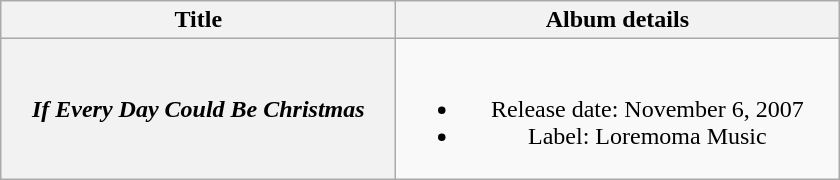<table class="wikitable plainrowheaders" style="text-align:center;">
<tr>
<th style="width:16em;">Title</th>
<th style="width:18em;">Album details</th>
</tr>
<tr>
<th scope="row"><em>If Every Day Could Be Christmas</em></th>
<td><br><ul><li>Release date: November 6, 2007</li><li>Label: Loremoma Music</li></ul></td>
</tr>
</table>
